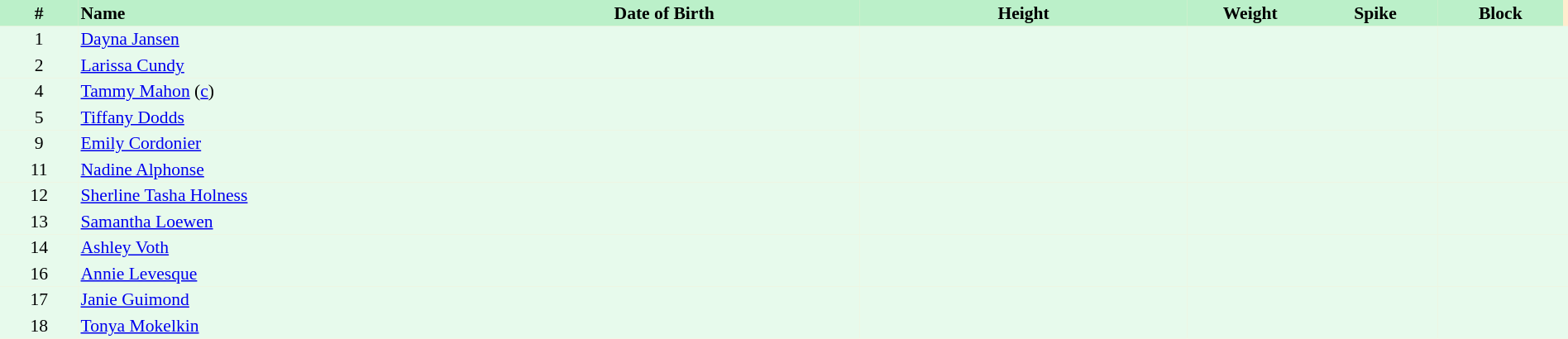<table border=0 cellpadding=2 cellspacing=0  |- bgcolor=#FFECCE style="text-align:center; font-size:90%;" width=100%>
<tr bgcolor=#BBF0C9>
<th width=5%>#</th>
<th width=25% align=left>Name</th>
<th width=25%>Date of Birth</th>
<th width=21%>Height</th>
<th width=8%>Weight</th>
<th width=8%>Spike</th>
<th width=8%>Block</th>
</tr>
<tr bgcolor=#E7FAEC>
<td>1</td>
<td align=left><a href='#'>Dayna Jansen</a></td>
<td></td>
<td></td>
<td></td>
<td></td>
<td></td>
<td></td>
</tr>
<tr bgcolor=#E7FAEC>
<td>2</td>
<td align=left><a href='#'>Larissa Cundy</a></td>
<td></td>
<td></td>
<td></td>
<td></td>
<td></td>
<td></td>
</tr>
<tr bgcolor=#E7FAEC>
<td>4</td>
<td align=left><a href='#'>Tammy Mahon</a> (<a href='#'>c</a>)</td>
<td></td>
<td></td>
<td></td>
<td></td>
<td></td>
<td></td>
</tr>
<tr bgcolor=#E7FAEC>
<td>5</td>
<td align=left><a href='#'>Tiffany Dodds</a></td>
<td></td>
<td></td>
<td></td>
<td></td>
<td></td>
<td></td>
</tr>
<tr bgcolor=#E7FAEC>
<td>9</td>
<td align=left><a href='#'>Emily Cordonier</a></td>
<td></td>
<td></td>
<td></td>
<td></td>
<td></td>
<td></td>
</tr>
<tr bgcolor=#E7FAEC>
<td>11</td>
<td align=left><a href='#'>Nadine Alphonse</a></td>
<td></td>
<td></td>
<td></td>
<td></td>
<td></td>
<td></td>
</tr>
<tr bgcolor=#E7FAEC>
<td>12</td>
<td align=left><a href='#'>Sherline Tasha Holness</a></td>
<td></td>
<td></td>
<td></td>
<td></td>
<td></td>
<td></td>
</tr>
<tr bgcolor=#E7FAEC>
<td>13</td>
<td align=left><a href='#'>Samantha Loewen</a></td>
<td></td>
<td></td>
<td></td>
<td></td>
<td></td>
<td></td>
</tr>
<tr bgcolor=#E7FAEC>
<td>14</td>
<td align=left><a href='#'>Ashley Voth</a></td>
<td></td>
<td></td>
<td></td>
<td></td>
<td></td>
<td></td>
</tr>
<tr bgcolor=#E7FAEC>
<td>16</td>
<td align=left><a href='#'>Annie Levesque</a></td>
<td></td>
<td></td>
<td></td>
<td></td>
<td></td>
<td></td>
</tr>
<tr bgcolor=#E7FAEC>
<td>17</td>
<td align=left><a href='#'>Janie Guimond</a></td>
<td></td>
<td></td>
<td></td>
<td></td>
<td></td>
<td></td>
</tr>
<tr bgcolor=#E7FAEC>
<td>18</td>
<td align=left><a href='#'>Tonya Mokelkin</a></td>
<td></td>
<td></td>
<td></td>
<td></td>
<td></td>
<td></td>
</tr>
</table>
